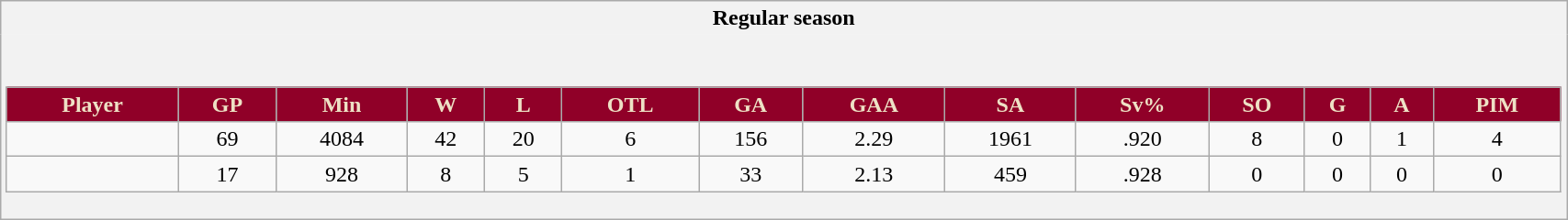<table class="wikitable" style="border: 1px solid #aaa;" width="90%">
<tr>
<th style="border: 0;">Regular season</th>
</tr>
<tr>
<td style="background: #f2f2f2; border: 0; text-align: center;"><br><table class="wikitable sortable" width="100%">
<tr align="center"  bgcolor="#dddddd">
<th style="background:#900028; color:#EEE1C5">Player</th>
<th style="background:#900028; color:#EEE1C5">GP</th>
<th style="background:#900028; color:#EEE1C5">Min</th>
<th style="background:#900028; color:#EEE1C5">W</th>
<th style="background:#900028; color:#EEE1C5">L</th>
<th style="background:#900028; color:#EEE1C5">OTL</th>
<th style="background:#900028; color:#EEE1C5">GA</th>
<th style="background:#900028; color:#EEE1C5">GAA</th>
<th style="background:#900028; color:#EEE1C5">SA</th>
<th style="background:#900028; color:#EEE1C5">Sv%</th>
<th style="background:#900028; color:#EEE1C5">SO</th>
<th style="background:#900028; color:#EEE1C5">G</th>
<th style="background:#900028; color:#EEE1C5">A</th>
<th style="background:#900028; color:#EEE1C5">PIM</th>
</tr>
<tr align=center>
<td></td>
<td>69</td>
<td>4084</td>
<td>42</td>
<td>20</td>
<td>6</td>
<td>156</td>
<td>2.29</td>
<td>1961</td>
<td>.920</td>
<td>8</td>
<td>0</td>
<td>1</td>
<td>4</td>
</tr>
<tr align=center>
<td></td>
<td>17</td>
<td>928</td>
<td>8</td>
<td>5</td>
<td>1</td>
<td>33</td>
<td>2.13</td>
<td>459</td>
<td>.928</td>
<td>0</td>
<td>0</td>
<td>0</td>
<td>0</td>
</tr>
</table>
</td>
</tr>
</table>
